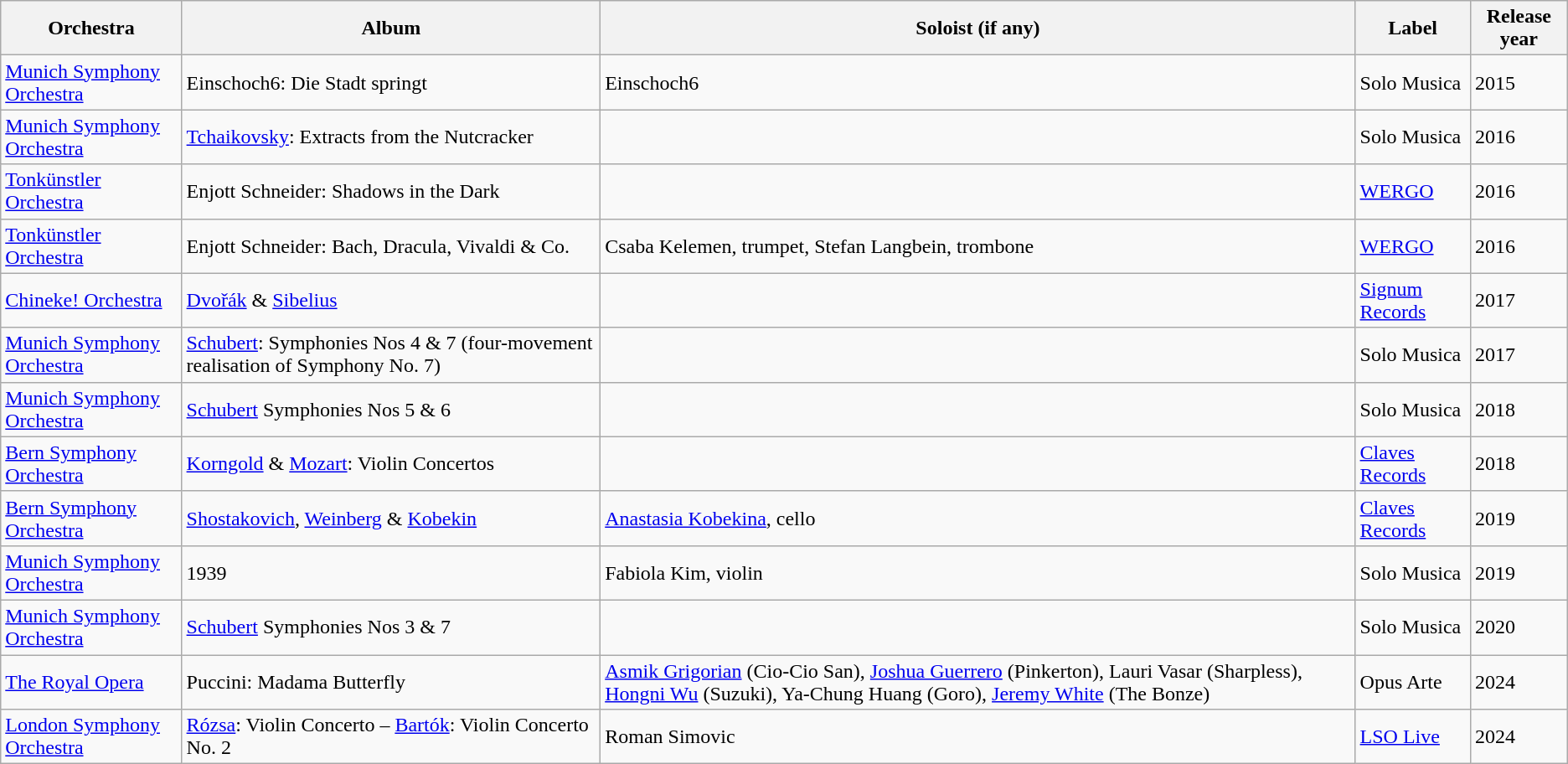<table class="wikitable">
<tr>
<th>Orchestra</th>
<th>Album</th>
<th>Soloist (if any)</th>
<th>Label</th>
<th>Release year</th>
</tr>
<tr>
<td><a href='#'>Munich Symphony Orchestra</a></td>
<td>Einschoch6: Die Stadt springt</td>
<td>Einschoch6</td>
<td>Solo Musica</td>
<td>2015</td>
</tr>
<tr>
<td><a href='#'>Munich Symphony Orchestra</a></td>
<td><a href='#'>Tchaikovsky</a>: Extracts from the Nutcracker</td>
<td></td>
<td>Solo Musica</td>
<td>2016</td>
</tr>
<tr>
<td><a href='#'>Tonkünstler Orchestra</a></td>
<td>Enjott Schneider: Shadows in the Dark</td>
<td></td>
<td><a href='#'>WERGO</a></td>
<td>2016</td>
</tr>
<tr>
<td><a href='#'>Tonkünstler Orchestra</a></td>
<td>Enjott Schneider: Bach, Dracula, Vivaldi & Co.</td>
<td>Csaba Kelemen, trumpet, Stefan Langbein, trombone</td>
<td><a href='#'>WERGO</a></td>
<td>2016</td>
</tr>
<tr>
<td><a href='#'>Chineke! Orchestra</a></td>
<td><a href='#'>Dvořák</a> & <a href='#'>Sibelius</a></td>
<td></td>
<td><a href='#'>Signum Records</a></td>
<td>2017</td>
</tr>
<tr>
<td><a href='#'>Munich Symphony Orchestra</a></td>
<td><a href='#'>Schubert</a>: Symphonies Nos 4 & 7 (four-movement realisation of Symphony No. 7)</td>
<td></td>
<td>Solo Musica</td>
<td>2017</td>
</tr>
<tr>
<td><a href='#'>Munich Symphony Orchestra</a></td>
<td><a href='#'>Schubert</a> Symphonies Nos 5 & 6</td>
<td></td>
<td>Solo Musica</td>
<td>2018</td>
</tr>
<tr>
<td><a href='#'>Bern Symphony Orchestra</a></td>
<td><a href='#'>Korngold</a> & <a href='#'>Mozart</a>: Violin Concertos</td>
<td></td>
<td><a href='#'>Claves Records</a></td>
<td>2018</td>
</tr>
<tr>
<td><a href='#'>Bern Symphony Orchestra</a></td>
<td><a href='#'>Shostakovich</a>, <a href='#'>Weinberg</a> & <a href='#'>Kobekin</a></td>
<td><a href='#'>Anastasia Kobekina</a>, cello</td>
<td><a href='#'>Claves Records</a></td>
<td>2019</td>
</tr>
<tr>
<td><a href='#'>Munich Symphony Orchestra</a></td>
<td>1939</td>
<td>Fabiola Kim, violin</td>
<td>Solo Musica</td>
<td>2019</td>
</tr>
<tr>
<td><a href='#'>Munich Symphony Orchestra</a></td>
<td><a href='#'>Schubert</a> Symphonies Nos 3 & 7</td>
<td></td>
<td>Solo Musica</td>
<td>2020</td>
</tr>
<tr>
<td><a href='#'>The Royal Opera</a></td>
<td>Puccini: Madama Butterfly</td>
<td><a href='#'>Asmik Grigorian</a> (Cio-Cio San), <a href='#'>Joshua Guerrero</a> (Pinkerton), Lauri Vasar (Sharpless), <a href='#'>Hongni Wu</a> (Suzuki), Ya-Chung Huang (Goro), <a href='#'>Jeremy White</a> (The Bonze)</td>
<td>Opus Arte</td>
<td>2024</td>
</tr>
<tr>
<td><a href='#'>London Symphony Orchestra</a></td>
<td><a href='#'>Rózsa</a>: Violin Concerto – <a href='#'>Bartók</a>: Violin Concerto No. 2</td>
<td>Roman Simovic</td>
<td><a href='#'>LSO Live</a></td>
<td>2024</td>
</tr>
</table>
